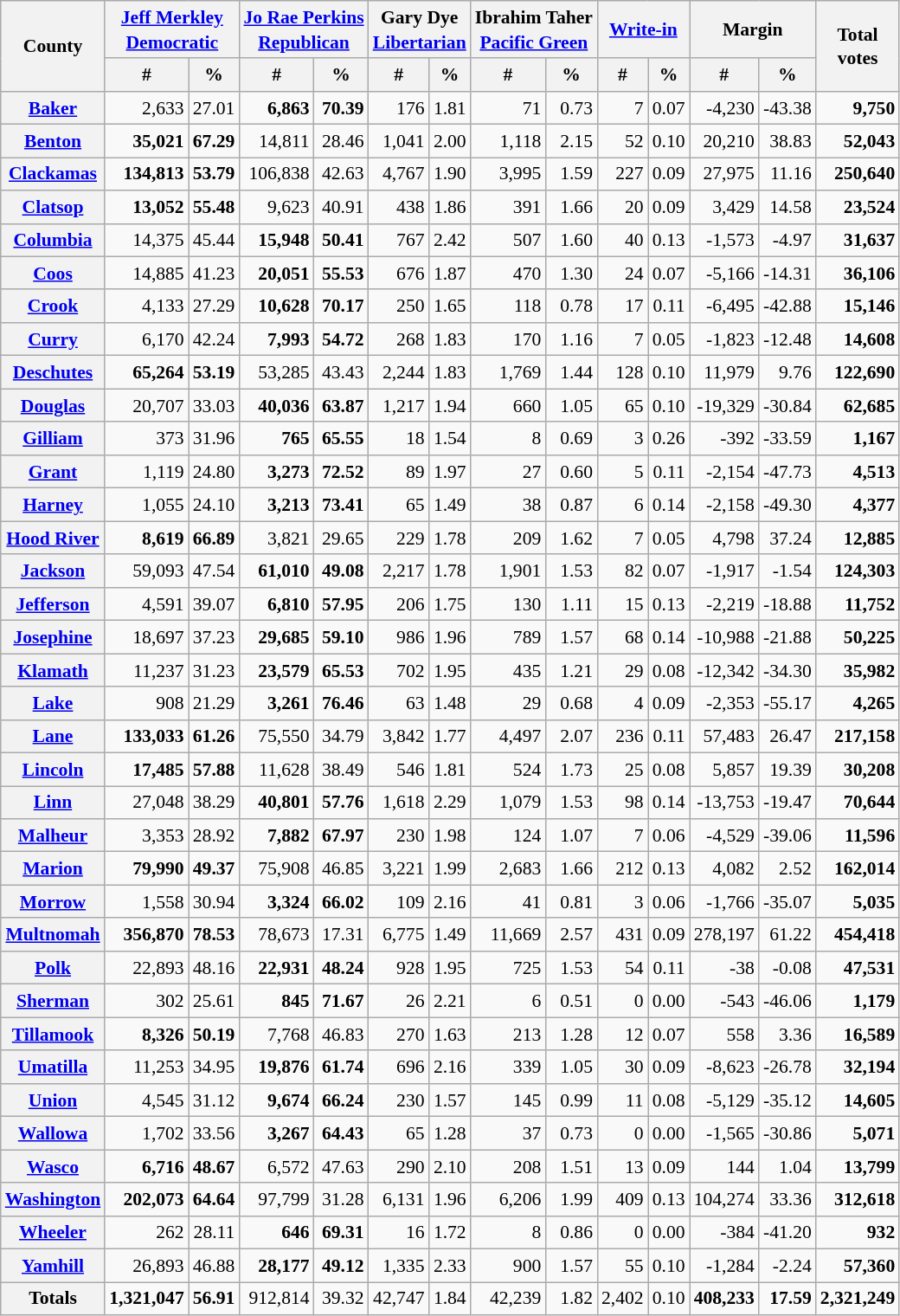<table class="wikitable sortable" style="text-align:right;font-size:90%;line-height:1.3">
<tr>
<th rowspan="2">County</th>
<th colspan="2"><a href='#'>Jeff Merkley</a><br><a href='#'>Democratic</a></th>
<th colspan="2"><a href='#'>Jo Rae Perkins</a><br><a href='#'>Republican</a></th>
<th colspan="2">Gary Dye<br><a href='#'>Libertarian</a></th>
<th colspan="2">Ibrahim Taher<br><a href='#'>Pacific Green</a></th>
<th colspan="2"><a href='#'>Write-in</a></th>
<th colspan="2">Margin</th>
<th rowspan="2">Total<br>votes</th>
</tr>
<tr>
<th data-sort-type="number">#</th>
<th data-sort-type="number">%</th>
<th data-sort-type="number">#</th>
<th data-sort-type="number">%</th>
<th data-sort-type="number">#</th>
<th data-sort-type="number">%</th>
<th data-sort-type="number">#</th>
<th data-sort-type="number">%</th>
<th data-sort-type="number">#</th>
<th data-sort-type="number">%</th>
<th data-sort-type="number">#</th>
<th data-sort-type="number">%</th>
</tr>
<tr>
<th><a href='#'>Baker</a></th>
<td>2,633</td>
<td>27.01</td>
<td><strong>6,863</strong></td>
<td><strong>70.39</strong></td>
<td>176</td>
<td>1.81</td>
<td>71</td>
<td>0.73</td>
<td>7</td>
<td>0.07</td>
<td>-4,230</td>
<td>-43.38</td>
<td><strong>9,750</strong></td>
</tr>
<tr>
<th><a href='#'>Benton</a></th>
<td><strong>35,021</strong></td>
<td><strong>67.29</strong></td>
<td>14,811</td>
<td>28.46</td>
<td>1,041</td>
<td>2.00</td>
<td>1,118</td>
<td>2.15</td>
<td>52</td>
<td>0.10</td>
<td>20,210</td>
<td>38.83</td>
<td><strong>52,043</strong></td>
</tr>
<tr>
<th><a href='#'>Clackamas</a></th>
<td><strong>134,813</strong></td>
<td><strong>53.79</strong></td>
<td>106,838</td>
<td>42.63</td>
<td>4,767</td>
<td>1.90</td>
<td>3,995</td>
<td>1.59</td>
<td>227</td>
<td>0.09</td>
<td>27,975</td>
<td>11.16</td>
<td><strong>250,640</strong></td>
</tr>
<tr>
<th><a href='#'>Clatsop</a></th>
<td><strong>13,052</strong></td>
<td><strong>55.48</strong></td>
<td>9,623</td>
<td>40.91</td>
<td>438</td>
<td>1.86</td>
<td>391</td>
<td>1.66</td>
<td>20</td>
<td>0.09</td>
<td>3,429</td>
<td>14.58</td>
<td><strong>23,524</strong></td>
</tr>
<tr>
<th><a href='#'>Columbia</a></th>
<td>14,375</td>
<td>45.44</td>
<td><strong>15,948</strong></td>
<td><strong>50.41</strong></td>
<td>767</td>
<td>2.42</td>
<td>507</td>
<td>1.60</td>
<td>40</td>
<td>0.13</td>
<td>-1,573</td>
<td>-4.97</td>
<td><strong>31,637</strong></td>
</tr>
<tr>
<th><a href='#'>Coos</a></th>
<td>14,885</td>
<td>41.23</td>
<td><strong>20,051</strong></td>
<td><strong>55.53</strong></td>
<td>676</td>
<td>1.87</td>
<td>470</td>
<td>1.30</td>
<td>24</td>
<td>0.07</td>
<td>-5,166</td>
<td>-14.31</td>
<td><strong>36,106</strong></td>
</tr>
<tr>
<th><a href='#'>Crook</a></th>
<td>4,133</td>
<td>27.29</td>
<td><strong>10,628</strong></td>
<td><strong>70.17</strong></td>
<td>250</td>
<td>1.65</td>
<td>118</td>
<td>0.78</td>
<td>17</td>
<td>0.11</td>
<td>-6,495</td>
<td>-42.88</td>
<td><strong>15,146</strong></td>
</tr>
<tr>
<th><a href='#'>Curry</a></th>
<td>6,170</td>
<td>42.24</td>
<td><strong>7,993</strong></td>
<td><strong>54.72</strong></td>
<td>268</td>
<td>1.83</td>
<td>170</td>
<td>1.16</td>
<td>7</td>
<td>0.05</td>
<td>-1,823</td>
<td>-12.48</td>
<td><strong>14,608</strong></td>
</tr>
<tr>
<th><a href='#'>Deschutes</a></th>
<td><strong>65,264</strong></td>
<td><strong>53.19</strong></td>
<td>53,285</td>
<td>43.43</td>
<td>2,244</td>
<td>1.83</td>
<td>1,769</td>
<td>1.44</td>
<td>128</td>
<td>0.10</td>
<td>11,979</td>
<td>9.76</td>
<td><strong>122,690</strong></td>
</tr>
<tr>
<th><a href='#'>Douglas</a></th>
<td>20,707</td>
<td>33.03</td>
<td><strong>40,036</strong></td>
<td><strong>63.87</strong></td>
<td>1,217</td>
<td>1.94</td>
<td>660</td>
<td>1.05</td>
<td>65</td>
<td>0.10</td>
<td>-19,329</td>
<td>-30.84</td>
<td><strong>62,685</strong></td>
</tr>
<tr>
<th><a href='#'>Gilliam</a></th>
<td>373</td>
<td>31.96</td>
<td><strong>765</strong></td>
<td><strong>65.55</strong></td>
<td>18</td>
<td>1.54</td>
<td>8</td>
<td>0.69</td>
<td>3</td>
<td>0.26</td>
<td>-392</td>
<td>-33.59</td>
<td><strong>1,167</strong></td>
</tr>
<tr>
<th><a href='#'>Grant</a></th>
<td>1,119</td>
<td>24.80</td>
<td><strong>3,273</strong></td>
<td><strong>72.52</strong></td>
<td>89</td>
<td>1.97</td>
<td>27</td>
<td>0.60</td>
<td>5</td>
<td>0.11</td>
<td>-2,154</td>
<td>-47.73</td>
<td><strong>4,513</strong></td>
</tr>
<tr>
<th><a href='#'>Harney</a></th>
<td>1,055</td>
<td>24.10</td>
<td><strong>3,213</strong></td>
<td><strong>73.41</strong></td>
<td>65</td>
<td>1.49</td>
<td>38</td>
<td>0.87</td>
<td>6</td>
<td>0.14</td>
<td>-2,158</td>
<td>-49.30</td>
<td><strong>4,377</strong></td>
</tr>
<tr>
<th><a href='#'>Hood River</a></th>
<td><strong>8,619</strong></td>
<td><strong>66.89</strong></td>
<td>3,821</td>
<td>29.65</td>
<td>229</td>
<td>1.78</td>
<td>209</td>
<td>1.62</td>
<td>7</td>
<td>0.05</td>
<td>4,798</td>
<td>37.24</td>
<td><strong>12,885</strong></td>
</tr>
<tr>
<th><a href='#'>Jackson</a></th>
<td>59,093</td>
<td>47.54</td>
<td><strong>61,010</strong></td>
<td><strong>49.08</strong></td>
<td>2,217</td>
<td>1.78</td>
<td>1,901</td>
<td>1.53</td>
<td>82</td>
<td>0.07</td>
<td>-1,917</td>
<td>-1.54</td>
<td><strong>124,303</strong></td>
</tr>
<tr>
<th><a href='#'>Jefferson</a></th>
<td>4,591</td>
<td>39.07</td>
<td><strong>6,810</strong></td>
<td><strong>57.95</strong></td>
<td>206</td>
<td>1.75</td>
<td>130</td>
<td>1.11</td>
<td>15</td>
<td>0.13</td>
<td>-2,219</td>
<td>-18.88</td>
<td><strong>11,752</strong></td>
</tr>
<tr>
<th><a href='#'>Josephine</a></th>
<td>18,697</td>
<td>37.23</td>
<td><strong>29,685</strong></td>
<td><strong>59.10</strong></td>
<td>986</td>
<td>1.96</td>
<td>789</td>
<td>1.57</td>
<td>68</td>
<td>0.14</td>
<td>-10,988</td>
<td>-21.88</td>
<td><strong>50,225</strong></td>
</tr>
<tr>
<th><a href='#'>Klamath</a></th>
<td>11,237</td>
<td>31.23</td>
<td><strong>23,579</strong></td>
<td><strong>65.53</strong></td>
<td>702</td>
<td>1.95</td>
<td>435</td>
<td>1.21</td>
<td>29</td>
<td>0.08</td>
<td>-12,342</td>
<td>-34.30</td>
<td><strong>35,982</strong></td>
</tr>
<tr>
<th><a href='#'>Lake</a></th>
<td>908</td>
<td>21.29</td>
<td><strong>3,261</strong></td>
<td><strong>76.46</strong></td>
<td>63</td>
<td>1.48</td>
<td>29</td>
<td>0.68</td>
<td>4</td>
<td>0.09</td>
<td>-2,353</td>
<td>-55.17</td>
<td><strong>4,265</strong></td>
</tr>
<tr>
<th><a href='#'>Lane</a></th>
<td><strong>133,033</strong></td>
<td><strong>61.26</strong></td>
<td>75,550</td>
<td>34.79</td>
<td>3,842</td>
<td>1.77</td>
<td>4,497</td>
<td>2.07</td>
<td>236</td>
<td>0.11</td>
<td>57,483</td>
<td>26.47</td>
<td><strong>217,158</strong></td>
</tr>
<tr>
<th><a href='#'>Lincoln</a></th>
<td><strong>17,485</strong></td>
<td><strong>57.88</strong></td>
<td>11,628</td>
<td>38.49</td>
<td>546</td>
<td>1.81</td>
<td>524</td>
<td>1.73</td>
<td>25</td>
<td>0.08</td>
<td>5,857</td>
<td>19.39</td>
<td><strong>30,208</strong></td>
</tr>
<tr>
<th><a href='#'>Linn</a></th>
<td>27,048</td>
<td>38.29</td>
<td><strong>40,801</strong></td>
<td><strong>57.76</strong></td>
<td>1,618</td>
<td>2.29</td>
<td>1,079</td>
<td>1.53</td>
<td>98</td>
<td>0.14</td>
<td>-13,753</td>
<td>-19.47</td>
<td><strong>70,644</strong></td>
</tr>
<tr>
<th><a href='#'>Malheur</a></th>
<td>3,353</td>
<td>28.92</td>
<td><strong>7,882</strong></td>
<td><strong>67.97</strong></td>
<td>230</td>
<td>1.98</td>
<td>124</td>
<td>1.07</td>
<td>7</td>
<td>0.06</td>
<td>-4,529</td>
<td>-39.06</td>
<td><strong>11,596</strong></td>
</tr>
<tr>
<th><a href='#'>Marion</a></th>
<td><strong>79,990</strong></td>
<td><strong>49.37</strong></td>
<td>75,908</td>
<td>46.85</td>
<td>3,221</td>
<td>1.99</td>
<td>2,683</td>
<td>1.66</td>
<td>212</td>
<td>0.13</td>
<td>4,082</td>
<td>2.52</td>
<td><strong>162,014</strong></td>
</tr>
<tr>
<th><a href='#'>Morrow</a></th>
<td>1,558</td>
<td>30.94</td>
<td><strong>3,324</strong></td>
<td><strong>66.02</strong></td>
<td>109</td>
<td>2.16</td>
<td>41</td>
<td>0.81</td>
<td>3</td>
<td>0.06</td>
<td>-1,766</td>
<td>-35.07</td>
<td><strong>5,035</strong></td>
</tr>
<tr>
<th><a href='#'>Multnomah</a></th>
<td><strong>356,870</strong></td>
<td><strong>78.53</strong></td>
<td>78,673</td>
<td>17.31</td>
<td>6,775</td>
<td>1.49</td>
<td>11,669</td>
<td>2.57</td>
<td>431</td>
<td>0.09</td>
<td>278,197</td>
<td>61.22</td>
<td><strong>454,418</strong></td>
</tr>
<tr>
<th><a href='#'>Polk</a></th>
<td>22,893</td>
<td>48.16</td>
<td><strong>22,931</strong></td>
<td><strong>48.24</strong></td>
<td>928</td>
<td>1.95</td>
<td>725</td>
<td>1.53</td>
<td>54</td>
<td>0.11</td>
<td>-38</td>
<td>-0.08</td>
<td><strong>47,531</strong></td>
</tr>
<tr>
<th><a href='#'>Sherman</a></th>
<td>302</td>
<td>25.61</td>
<td><strong>845</strong></td>
<td><strong>71.67</strong></td>
<td>26</td>
<td>2.21</td>
<td>6</td>
<td>0.51</td>
<td>0</td>
<td>0.00</td>
<td>-543</td>
<td>-46.06</td>
<td><strong>1,179</strong></td>
</tr>
<tr>
<th><a href='#'>Tillamook</a></th>
<td><strong>8,326</strong></td>
<td><strong>50.19</strong></td>
<td>7,768</td>
<td>46.83</td>
<td>270</td>
<td>1.63</td>
<td>213</td>
<td>1.28</td>
<td>12</td>
<td>0.07</td>
<td>558</td>
<td>3.36</td>
<td><strong>16,589</strong></td>
</tr>
<tr>
<th><a href='#'>Umatilla</a></th>
<td>11,253</td>
<td>34.95</td>
<td><strong>19,876</strong></td>
<td><strong>61.74</strong></td>
<td>696</td>
<td>2.16</td>
<td>339</td>
<td>1.05</td>
<td>30</td>
<td>0.09</td>
<td>-8,623</td>
<td>-26.78</td>
<td><strong>32,194</strong></td>
</tr>
<tr>
<th><a href='#'>Union</a></th>
<td>4,545</td>
<td>31.12</td>
<td><strong>9,674</strong></td>
<td><strong>66.24</strong></td>
<td>230</td>
<td>1.57</td>
<td>145</td>
<td>0.99</td>
<td>11</td>
<td>0.08</td>
<td>-5,129</td>
<td>-35.12</td>
<td><strong>14,605</strong></td>
</tr>
<tr>
<th><a href='#'>Wallowa</a></th>
<td>1,702</td>
<td>33.56</td>
<td><strong>3,267</strong></td>
<td><strong>64.43</strong></td>
<td>65</td>
<td>1.28</td>
<td>37</td>
<td>0.73</td>
<td>0</td>
<td>0.00</td>
<td>-1,565</td>
<td>-30.86</td>
<td><strong>5,071</strong></td>
</tr>
<tr>
<th><a href='#'>Wasco</a></th>
<td><strong>6,716</strong></td>
<td><strong>48.67</strong></td>
<td>6,572</td>
<td>47.63</td>
<td>290</td>
<td>2.10</td>
<td>208</td>
<td>1.51</td>
<td>13</td>
<td>0.09</td>
<td>144</td>
<td>1.04</td>
<td><strong>13,799</strong></td>
</tr>
<tr>
<th><a href='#'>Washington</a></th>
<td><strong>202,073</strong></td>
<td><strong>64.64</strong></td>
<td>97,799</td>
<td>31.28</td>
<td>6,131</td>
<td>1.96</td>
<td>6,206</td>
<td>1.99</td>
<td>409</td>
<td>0.13</td>
<td>104,274</td>
<td>33.36</td>
<td><strong>312,618</strong></td>
</tr>
<tr>
<th><a href='#'>Wheeler</a></th>
<td>262</td>
<td>28.11</td>
<td><strong>646</strong></td>
<td><strong>69.31</strong></td>
<td>16</td>
<td>1.72</td>
<td>8</td>
<td>0.86</td>
<td>0</td>
<td>0.00</td>
<td>-384</td>
<td>-41.20</td>
<td><strong>932</strong></td>
</tr>
<tr>
<th><a href='#'>Yamhill</a></th>
<td>26,893</td>
<td>46.88</td>
<td><strong>28,177</strong></td>
<td><strong>49.12</strong></td>
<td>1,335</td>
<td>2.33</td>
<td>900</td>
<td>1.57</td>
<td>55</td>
<td>0.10</td>
<td>-1,284</td>
<td>-2.24</td>
<td><strong>57,360</strong></td>
</tr>
<tr class="sortbottom">
<th>Totals</th>
<td><strong>1,321,047</strong></td>
<td><strong>56.91</strong></td>
<td>912,814</td>
<td>39.32</td>
<td>42,747</td>
<td>1.84</td>
<td>42,239</td>
<td>1.82</td>
<td>2,402</td>
<td>0.10</td>
<td><strong>408,233</strong></td>
<td><strong>17.59</strong></td>
<td><strong>2,321,249</strong></td>
</tr>
</table>
